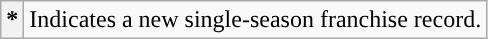<table class=wikitable>
<tr>
<th>*</th>
<td>Indicates a new single-season franchise record.</td>
</tr>
</table>
